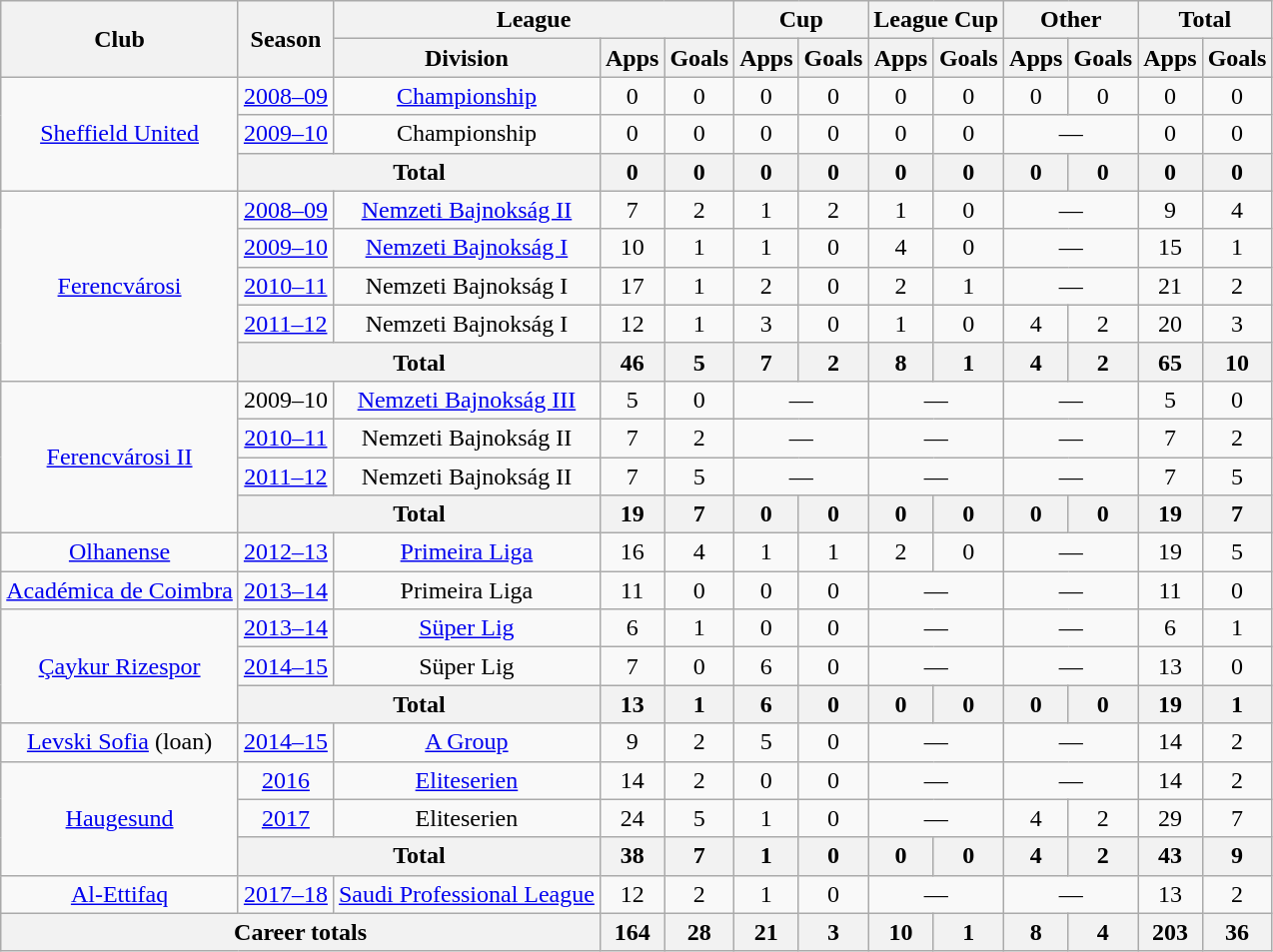<table class="wikitable" style="text-align: center">
<tr>
<th rowspan=2>Club</th>
<th rowspan=2>Season</th>
<th colspan=3>League</th>
<th colspan=2>Cup</th>
<th colspan=2>League Cup</th>
<th colspan=2>Other</th>
<th colspan=2>Total</th>
</tr>
<tr>
<th>Division</th>
<th>Apps</th>
<th>Goals</th>
<th>Apps</th>
<th>Goals</th>
<th>Apps</th>
<th>Goals</th>
<th>Apps</th>
<th>Goals</th>
<th>Apps</th>
<th>Goals</th>
</tr>
<tr>
<td rowspan="3"><a href='#'>Sheffield United</a></td>
<td><a href='#'>2008–09</a></td>
<td><a href='#'>Championship</a></td>
<td>0</td>
<td>0</td>
<td>0</td>
<td>0</td>
<td>0</td>
<td>0</td>
<td>0</td>
<td>0</td>
<td>0</td>
<td>0</td>
</tr>
<tr>
<td><a href='#'>2009–10</a></td>
<td>Championship</td>
<td>0</td>
<td>0</td>
<td>0</td>
<td>0</td>
<td>0</td>
<td>0</td>
<td colspan="2">—</td>
<td>0</td>
<td>0</td>
</tr>
<tr>
<th colspan="2">Total</th>
<th>0</th>
<th>0</th>
<th>0</th>
<th>0</th>
<th>0</th>
<th>0</th>
<th>0</th>
<th>0</th>
<th>0</th>
<th>0</th>
</tr>
<tr>
<td rowspan="5"><a href='#'>Ferencvárosi</a></td>
<td><a href='#'>2008–09</a></td>
<td><a href='#'>Nemzeti Bajnokság II</a></td>
<td>7</td>
<td>2</td>
<td>1</td>
<td>2</td>
<td>1</td>
<td>0</td>
<td colspan="2">—</td>
<td>9</td>
<td>4</td>
</tr>
<tr>
<td><a href='#'>2009–10</a></td>
<td><a href='#'>Nemzeti Bajnokság I</a></td>
<td>10</td>
<td>1</td>
<td>1</td>
<td>0</td>
<td>4</td>
<td>0</td>
<td colspan="2">—</td>
<td>15</td>
<td>1</td>
</tr>
<tr>
<td><a href='#'>2010–11</a></td>
<td>Nemzeti Bajnokság I</td>
<td>17</td>
<td>1</td>
<td>2</td>
<td>0</td>
<td>2</td>
<td>1</td>
<td colspan=2>—</td>
<td>21</td>
<td>2</td>
</tr>
<tr>
<td><a href='#'>2011–12</a></td>
<td>Nemzeti Bajnokság I</td>
<td>12</td>
<td>1</td>
<td>3</td>
<td>0</td>
<td>1</td>
<td>0</td>
<td>4</td>
<td>2</td>
<td>20</td>
<td>3</td>
</tr>
<tr>
<th colspan=2>Total</th>
<th>46</th>
<th>5</th>
<th>7</th>
<th>2</th>
<th>8</th>
<th>1</th>
<th>4</th>
<th>2</th>
<th>65</th>
<th>10</th>
</tr>
<tr>
<td rowspan="4"><a href='#'>Ferencvárosi II</a></td>
<td>2009–10</td>
<td><a href='#'>Nemzeti Bajnokság III</a></td>
<td>5</td>
<td>0</td>
<td colspan="2">—</td>
<td colspan="2">—</td>
<td colspan="2">—</td>
<td>5</td>
<td>0</td>
</tr>
<tr>
<td><a href='#'>2010–11</a></td>
<td>Nemzeti Bajnokság II</td>
<td>7</td>
<td>2</td>
<td colspan="2">—</td>
<td colspan="2">—</td>
<td colspan="2">—</td>
<td>7</td>
<td>2</td>
</tr>
<tr>
<td><a href='#'>2011–12</a></td>
<td>Nemzeti Bajnokság II</td>
<td>7</td>
<td>5</td>
<td colspan="2">—</td>
<td colspan="2">—</td>
<td colspan="2">—</td>
<td>7</td>
<td>5</td>
</tr>
<tr>
<th colspan=2>Total</th>
<th>19</th>
<th>7</th>
<th>0</th>
<th>0</th>
<th>0</th>
<th>0</th>
<th>0</th>
<th>0</th>
<th>19</th>
<th>7</th>
</tr>
<tr>
<td><a href='#'>Olhanense</a></td>
<td><a href='#'>2012–13</a></td>
<td><a href='#'>Primeira Liga</a></td>
<td>16</td>
<td>4</td>
<td>1</td>
<td>1</td>
<td>2</td>
<td>0</td>
<td colspan=2>—</td>
<td>19</td>
<td>5</td>
</tr>
<tr>
<td><a href='#'>Académica de Coimbra</a></td>
<td><a href='#'>2013–14</a></td>
<td>Primeira Liga</td>
<td>11</td>
<td>0</td>
<td>0</td>
<td>0</td>
<td colspan="2">—</td>
<td colspan="2">—</td>
<td>11</td>
<td>0</td>
</tr>
<tr>
<td rowspan=3><a href='#'>Çaykur Rizespor</a></td>
<td><a href='#'>2013–14</a></td>
<td><a href='#'>Süper Lig</a></td>
<td>6</td>
<td>1</td>
<td>0</td>
<td>0</td>
<td colspan="2">—</td>
<td colspan="2">—</td>
<td>6</td>
<td>1</td>
</tr>
<tr>
<td><a href='#'>2014–15</a></td>
<td>Süper Lig</td>
<td>7</td>
<td>0</td>
<td>6</td>
<td>0</td>
<td colspan="2">—</td>
<td colspan="2">—</td>
<td>13</td>
<td>0</td>
</tr>
<tr>
<th colspan=2>Total</th>
<th>13</th>
<th>1</th>
<th>6</th>
<th>0</th>
<th>0</th>
<th>0</th>
<th>0</th>
<th>0</th>
<th>19</th>
<th>1</th>
</tr>
<tr>
<td><a href='#'>Levski Sofia</a> (loan)</td>
<td><a href='#'>2014–15</a></td>
<td><a href='#'>A Group</a></td>
<td>9</td>
<td>2</td>
<td>5</td>
<td>0</td>
<td colspan="2">—</td>
<td colspan="2">—</td>
<td>14</td>
<td>2</td>
</tr>
<tr>
<td rowspan=3><a href='#'>Haugesund</a></td>
<td><a href='#'>2016</a></td>
<td><a href='#'>Eliteserien</a></td>
<td>14</td>
<td>2</td>
<td>0</td>
<td>0</td>
<td colspan="2">—</td>
<td colspan="2">—</td>
<td>14</td>
<td>2</td>
</tr>
<tr>
<td><a href='#'>2017</a></td>
<td>Eliteserien</td>
<td>24</td>
<td>5</td>
<td>1</td>
<td>0</td>
<td colspan=2>—</td>
<td>4</td>
<td>2</td>
<td>29</td>
<td>7</td>
</tr>
<tr>
<th colspan=2>Total</th>
<th>38</th>
<th>7</th>
<th>1</th>
<th>0</th>
<th>0</th>
<th>0</th>
<th>4</th>
<th>2</th>
<th>43</th>
<th>9</th>
</tr>
<tr>
<td><a href='#'>Al-Ettifaq</a></td>
<td><a href='#'>2017–18</a></td>
<td><a href='#'>Saudi Professional League</a></td>
<td>12</td>
<td>2</td>
<td>1</td>
<td>0</td>
<td colspan="2">—</td>
<td colspan="2">—</td>
<td>13</td>
<td>2</td>
</tr>
<tr>
<th colspan="3">Career totals</th>
<th>164</th>
<th>28</th>
<th>21</th>
<th>3</th>
<th>10</th>
<th>1</th>
<th>8</th>
<th>4</th>
<th>203</th>
<th>36</th>
</tr>
</table>
